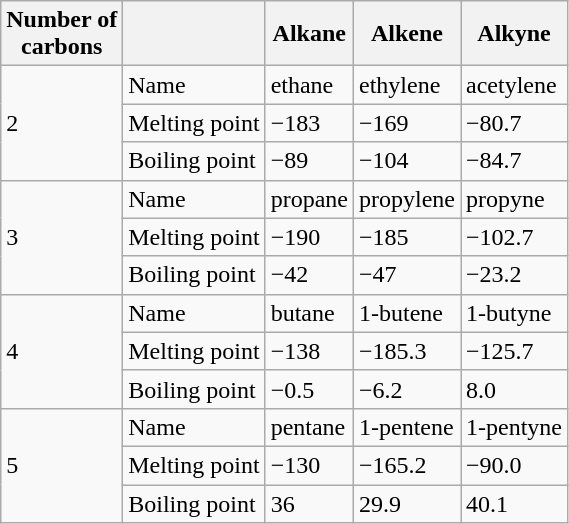<table class="wikitable">
<tr>
<th>Number of<br>carbons</th>
<th></th>
<th>Alkane</th>
<th>Alkene</th>
<th>Alkyne</th>
</tr>
<tr>
<td rowspan="3">2</td>
<td>Name</td>
<td>ethane</td>
<td>ethylene</td>
<td>acetylene</td>
</tr>
<tr>
<td>Melting point</td>
<td>−183</td>
<td>−169</td>
<td>−80.7</td>
</tr>
<tr>
<td>Boiling point</td>
<td>−89</td>
<td>−104</td>
<td>−84.7</td>
</tr>
<tr>
<td rowspan="3">3</td>
<td>Name</td>
<td>propane</td>
<td>propylene</td>
<td>propyne</td>
</tr>
<tr>
<td>Melting point</td>
<td>−190</td>
<td>−185</td>
<td>−102.7</td>
</tr>
<tr>
<td>Boiling point</td>
<td>−42</td>
<td>−47</td>
<td>−23.2</td>
</tr>
<tr>
<td rowspan="3">4</td>
<td>Name</td>
<td>butane</td>
<td>1-butene</td>
<td>1-butyne</td>
</tr>
<tr>
<td>Melting point</td>
<td>−138</td>
<td>−185.3</td>
<td>−125.7</td>
</tr>
<tr>
<td>Boiling point</td>
<td>−0.5</td>
<td>−6.2</td>
<td>8.0</td>
</tr>
<tr>
<td rowspan="3">5</td>
<td>Name</td>
<td>pentane</td>
<td>1-pentene</td>
<td>1-pentyne</td>
</tr>
<tr>
<td>Melting point</td>
<td>−130</td>
<td>−165.2</td>
<td>−90.0</td>
</tr>
<tr>
<td>Boiling point</td>
<td>36</td>
<td>29.9</td>
<td>40.1</td>
</tr>
</table>
